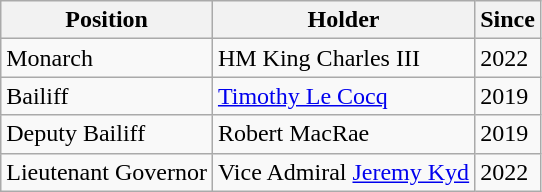<table class="wikitable">
<tr>
<th>Position</th>
<th>Holder</th>
<th>Since</th>
</tr>
<tr>
<td>Monarch</td>
<td>HM King Charles III</td>
<td>2022</td>
</tr>
<tr>
<td>Bailiff</td>
<td><a href='#'>Timothy Le Cocq</a></td>
<td>2019</td>
</tr>
<tr>
<td>Deputy Bailiff</td>
<td>Robert MacRae</td>
<td>2019</td>
</tr>
<tr>
<td>Lieutenant Governor</td>
<td>Vice Admiral <a href='#'>Jeremy Kyd</a></td>
<td>2022</td>
</tr>
</table>
